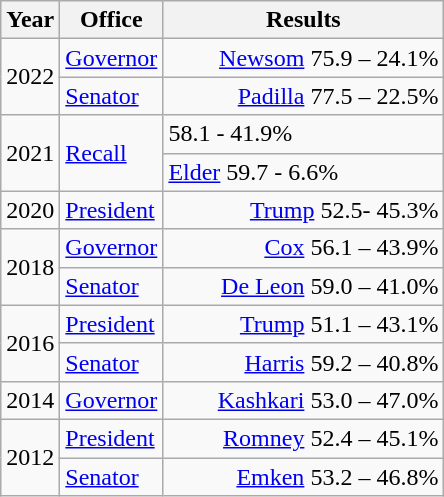<table class=wikitable>
<tr>
<th width="30">Year</th>
<th width="60">Office</th>
<th width="180">Results</th>
</tr>
<tr>
<td rowspan="2">2022</td>
<td><a href='#'>Governor</a></td>
<td align="right" ><a href='#'>Newsom</a> 75.9 – 24.1%</td>
</tr>
<tr>
<td><a href='#'>Senator</a></td>
<td align="right" ><a href='#'>Padilla</a> 77.5 – 22.5%</td>
</tr>
<tr>
<td rowspan=2>2021</td>
<td rowspan=2><a href='#'>Recall</a></td>
<td> 58.1 - 41.9%</td>
</tr>
<tr>
<td><a href='#'>Elder</a> 59.7 - 6.6%</td>
</tr>
<tr>
<td rowspan="1">2020</td>
<td><a href='#'>President</a></td>
<td align="right" ><a href='#'>Trump</a> 52.5- 45.3%</td>
</tr>
<tr>
<td rowspan="2">2018</td>
<td><a href='#'>Governor</a></td>
<td align="right" ><a href='#'>Cox</a> 56.1 – 43.9%</td>
</tr>
<tr>
<td><a href='#'>Senator</a></td>
<td align="right" ><a href='#'>De Leon</a> 59.0 – 41.0%</td>
</tr>
<tr>
<td rowspan="2">2016</td>
<td><a href='#'>President</a></td>
<td align="right" ><a href='#'>Trump</a> 51.1 – 43.1%</td>
</tr>
<tr>
<td><a href='#'>Senator</a></td>
<td align="right" ><a href='#'>Harris</a> 59.2 – 40.8%</td>
</tr>
<tr>
<td>2014</td>
<td><a href='#'>Governor</a></td>
<td align="right" ><a href='#'>Kashkari</a> 53.0 – 47.0%</td>
</tr>
<tr>
<td rowspan="2">2012</td>
<td><a href='#'>President</a></td>
<td align="right" ><a href='#'>Romney</a> 52.4 – 45.1%</td>
</tr>
<tr>
<td><a href='#'>Senator</a></td>
<td align="right" ><a href='#'>Emken</a> 53.2 – 46.8%</td>
</tr>
</table>
